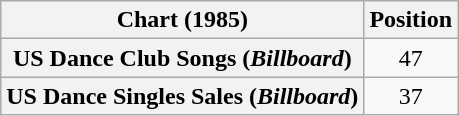<table class="wikitable plainrowheaders" style="text-align:center">
<tr>
<th scope="col">Chart (1985)</th>
<th scope="col">Position</th>
</tr>
<tr>
<th scope="row">US Dance Club Songs (<em>Billboard</em>)</th>
<td>47</td>
</tr>
<tr>
<th scope="row">US Dance Singles Sales (<em>Billboard</em>)</th>
<td>37</td>
</tr>
</table>
